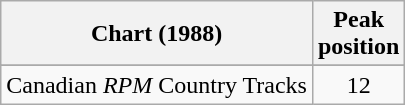<table class="wikitable sortable">
<tr>
<th align="left">Chart (1988)</th>
<th align="center">Peak<br>position</th>
</tr>
<tr>
</tr>
<tr>
<td align="left">Canadian <em>RPM</em> Country Tracks</td>
<td align="center">12</td>
</tr>
</table>
